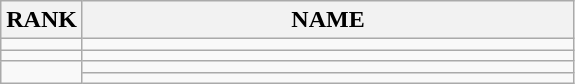<table class="wikitable">
<tr>
<th>RANK</th>
<th style="width: 20em">NAME</th>
</tr>
<tr>
<td align="center"></td>
<td></td>
</tr>
<tr>
<td align="center"></td>
<td></td>
</tr>
<tr>
<td rowspan=2 align="center"></td>
<td></td>
</tr>
<tr>
<td></td>
</tr>
</table>
